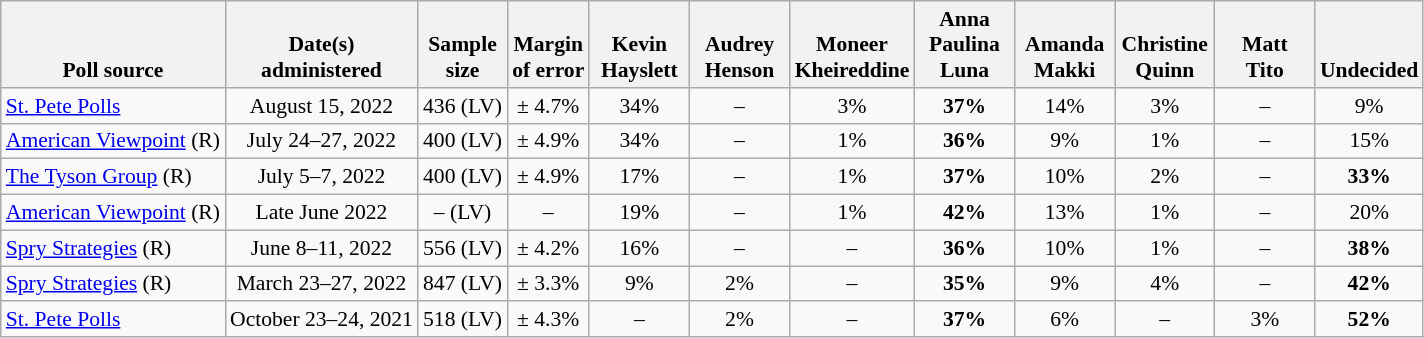<table class="wikitable" style="font-size:90%;text-align:center;">
<tr valign=bottom>
<th>Poll source</th>
<th>Date(s)<br>administered</th>
<th>Sample<br>size</th>
<th>Margin<br>of error</th>
<th style="width:60px;">Kevin<br>Hayslett</th>
<th style="width:60px;">Audrey<br>Henson</th>
<th style="width:60px;">Moneer<br>Kheireddine</th>
<th style="width:60px;"><span>Anna Paulina</span><br>Luna</th>
<th style="width:60px;">Amanda<br>Makki</th>
<th style="width:60px;">Christine<br>Quinn</th>
<th style="width:60px;">Matt<br>Tito</th>
<th>Undecided</th>
</tr>
<tr>
<td style="text-align:left;"><a href='#'>St. Pete Polls</a></td>
<td>August 15, 2022</td>
<td>436 (LV)</td>
<td>± 4.7%</td>
<td>34%</td>
<td>–</td>
<td>3%</td>
<td><strong>37%</strong></td>
<td>14%</td>
<td>3%</td>
<td>–</td>
<td>9%</td>
</tr>
<tr>
<td style="text-align:left;"><a href='#'>American Viewpoint</a> (R)</td>
<td>July 24–27, 2022</td>
<td>400 (LV)</td>
<td>± 4.9%</td>
<td>34%</td>
<td>–</td>
<td>1%</td>
<td><strong>36%</strong></td>
<td>9%</td>
<td>1%</td>
<td>–</td>
<td>15%</td>
</tr>
<tr>
<td style="text-align:left;"><a href='#'>The Tyson Group</a> (R)</td>
<td>July 5–7, 2022</td>
<td>400 (LV)</td>
<td>± 4.9%</td>
<td>17%</td>
<td>–</td>
<td>1%</td>
<td><strong>37%</strong></td>
<td>10%</td>
<td>2%</td>
<td>–</td>
<td><strong>33%</strong></td>
</tr>
<tr>
<td style="text-align:left;"><a href='#'>American Viewpoint</a> (R)</td>
<td>Late June 2022</td>
<td>– (LV)</td>
<td>–</td>
<td>19%</td>
<td>–</td>
<td>1%</td>
<td><strong>42%</strong></td>
<td>13%</td>
<td>1%</td>
<td>–</td>
<td>20%</td>
</tr>
<tr>
<td style="text-align:left;"><a href='#'>Spry Strategies</a> (R)</td>
<td>June 8–11, 2022</td>
<td>556 (LV)</td>
<td>± 4.2%</td>
<td>16%</td>
<td>–</td>
<td>–</td>
<td><strong>36%</strong></td>
<td>10%</td>
<td>1%</td>
<td>–</td>
<td><strong>38%</strong></td>
</tr>
<tr>
<td style="text-align:left;"><a href='#'>Spry Strategies</a> (R)</td>
<td>March 23–27, 2022</td>
<td>847 (LV)</td>
<td>± 3.3%</td>
<td>9%</td>
<td>2%</td>
<td>–</td>
<td><strong>35%</strong></td>
<td>9%</td>
<td>4%</td>
<td>–</td>
<td><strong>42%</strong></td>
</tr>
<tr>
<td style="text-align:left;"><a href='#'>St. Pete Polls</a></td>
<td>October 23–24, 2021</td>
<td>518 (LV)</td>
<td>± 4.3%</td>
<td>–</td>
<td>2%</td>
<td>–</td>
<td><strong>37%</strong></td>
<td>6%</td>
<td>–</td>
<td>3%</td>
<td><strong>52%</strong></td>
</tr>
</table>
